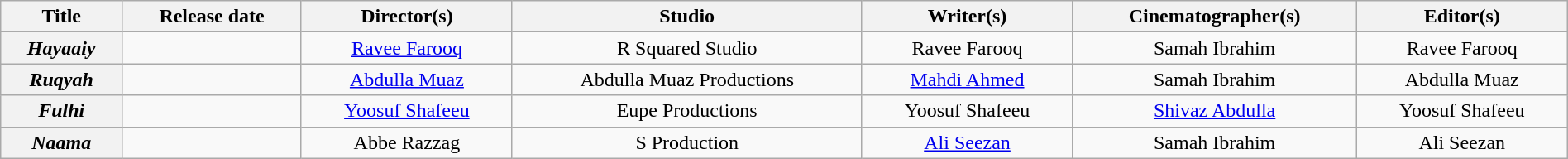<table class="wikitable plainrowheaders" style="text-align: center" width="100%">
<tr>
<th scope="col">Title</th>
<th scope="col">Release date</th>
<th scope="col">Director(s)</th>
<th scope="col">Studio</th>
<th scope="col">Writer(s)</th>
<th scope="col">Cinematographer(s)</th>
<th scope="col">Editor(s)</th>
</tr>
<tr>
<th scope="row"><em>Hayaaiy</em></th>
<td></td>
<td><a href='#'>Ravee Farooq</a></td>
<td>R Squared Studio</td>
<td>Ravee Farooq</td>
<td>Samah Ibrahim</td>
<td>Ravee Farooq</td>
</tr>
<tr>
<th scope="row"><em>Ruqyah</em></th>
<td></td>
<td><a href='#'>Abdulla Muaz</a></td>
<td>Abdulla Muaz Productions</td>
<td><a href='#'>Mahdi Ahmed</a></td>
<td>Samah Ibrahim</td>
<td>Abdulla Muaz</td>
</tr>
<tr>
<th scope="row"><em>Fulhi</em></th>
<td></td>
<td><a href='#'>Yoosuf Shafeeu</a></td>
<td>Eupe Productions</td>
<td>Yoosuf Shafeeu</td>
<td><a href='#'>Shivaz Abdulla</a></td>
<td>Yoosuf Shafeeu</td>
</tr>
<tr>
<th scope="row"><em>Naama</em></th>
<td></td>
<td>Abbe Razzag</td>
<td>S Production</td>
<td><a href='#'>Ali Seezan</a></td>
<td>Samah Ibrahim</td>
<td>Ali Seezan</td>
</tr>
</table>
